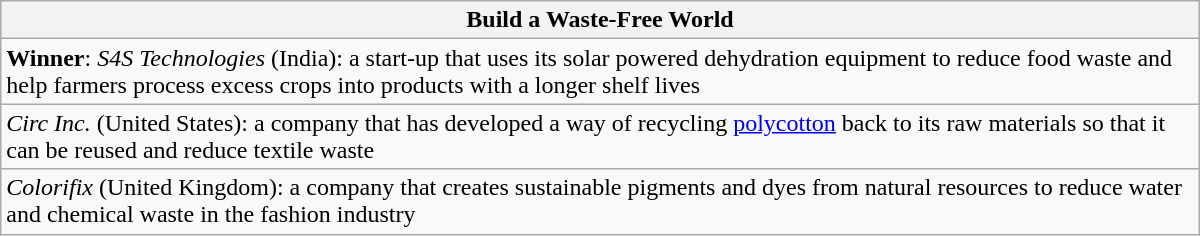<table class="wikitable" style="float:left; float:none;" width="800px">
<tr>
<th>Build a Waste-Free World</th>
</tr>
<tr>
<td><strong>Winner</strong>: <em>S4S Technologies</em> (India): a start-up that uses its solar powered dehydration equipment to reduce food waste and help farmers process excess crops into products with a longer shelf lives</td>
</tr>
<tr>
<td><em>Circ Inc.</em> (United States): a company that has developed a way of recycling <a href='#'>polycotton</a> back to its raw materials so that it can be reused and reduce textile waste</td>
</tr>
<tr>
<td><em>Colorifix</em> (United Kingdom): a company that creates sustainable pigments and dyes from natural resources to reduce water and chemical waste in the fashion industry</td>
</tr>
</table>
